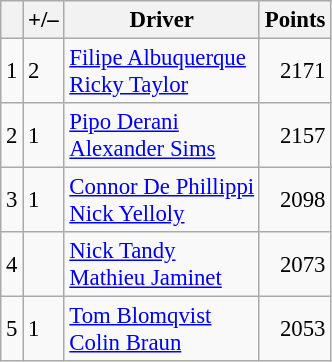<table class="wikitable" style="font-size: 95%;">
<tr>
<th scope="col"></th>
<th scope="col">+/–</th>
<th scope="col">Driver</th>
<th scope="col">Points</th>
</tr>
<tr>
<td align=center>1</td>
<td align="left"> 2</td>
<td> <a href='#'>Filipe Albuquerque</a><br> <a href='#'>Ricky Taylor</a></td>
<td align=right>2171</td>
</tr>
<tr>
<td align=center>2</td>
<td align="left"> 1</td>
<td> <a href='#'>Pipo Derani</a><br> <a href='#'>Alexander Sims</a></td>
<td align=right>2157</td>
</tr>
<tr>
<td align=center>3</td>
<td align="left"> 1</td>
<td> <a href='#'>Connor De Phillippi</a><br> <a href='#'>Nick Yelloly</a></td>
<td align=right>2098</td>
</tr>
<tr>
<td align=center>4</td>
<td align="left"></td>
<td> <a href='#'>Nick Tandy</a><br> <a href='#'>Mathieu Jaminet</a></td>
<td align=right>2073</td>
</tr>
<tr>
<td align=center>5</td>
<td align="left"> 1</td>
<td> <a href='#'>Tom Blomqvist</a><br> <a href='#'>Colin Braun</a></td>
<td align=right>2053</td>
</tr>
</table>
